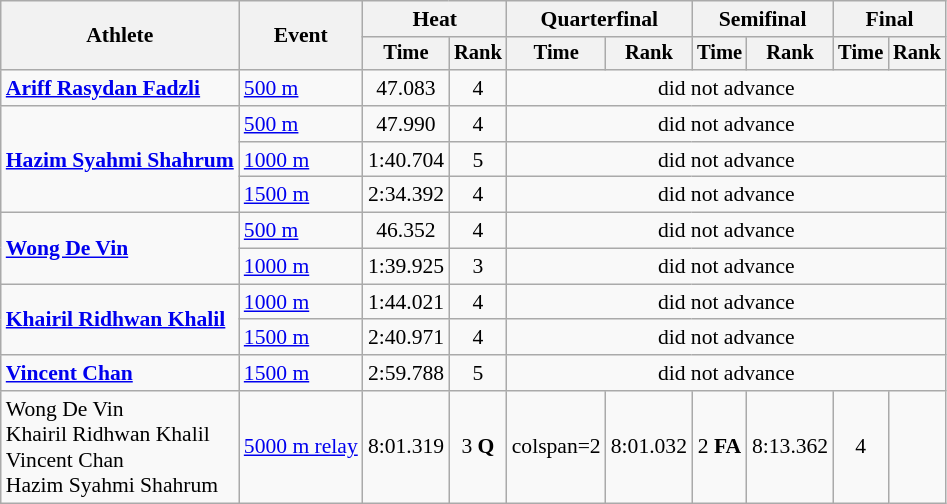<table class="wikitable" style="font-size:90%">
<tr>
<th rowspan=2>Athlete</th>
<th rowspan=2>Event</th>
<th colspan=2>Heat</th>
<th colspan=2>Quarterfinal</th>
<th colspan=2>Semifinal</th>
<th colspan=2>Final</th>
</tr>
<tr style="font-size:95%">
<th>Time</th>
<th>Rank</th>
<th>Time</th>
<th>Rank</th>
<th>Time</th>
<th>Rank</th>
<th>Time</th>
<th>Rank</th>
</tr>
<tr align=center>
<td align=left rowspan=1><strong><a href='#'>Ariff Rasydan Fadzli </a></strong></td>
<td align=left><a href='#'>500 m</a></td>
<td>47.083</td>
<td>4</td>
<td colspan=6>did not advance</td>
</tr>
<tr align=center>
<td align=left rowspan=3><strong><a href='#'>Hazim Syahmi Shahrum </a></strong></td>
<td align=left><a href='#'>500 m</a></td>
<td>47.990</td>
<td>4</td>
<td colspan=6>did not advance</td>
</tr>
<tr align=center>
<td align=left><a href='#'>1000 m</a></td>
<td>1:40.704</td>
<td>5</td>
<td colspan=6>did not advance</td>
</tr>
<tr align=center>
<td align=left><a href='#'>1500 m</a></td>
<td>2:34.392</td>
<td>4</td>
<td colspan=6>did not advance</td>
</tr>
<tr align=center>
<td align=left rowspan=2><strong><a href='#'>Wong De Vin  </a></strong></td>
<td align=left><a href='#'>500 m</a></td>
<td>46.352</td>
<td>4</td>
<td colspan=6>did not advance</td>
</tr>
<tr align=center>
<td align=left><a href='#'>1000 m</a></td>
<td>1:39.925</td>
<td>3</td>
<td colspan=6>did not advance</td>
</tr>
<tr align=center>
<td align=left rowspan=2><strong><a href='#'>Khairil Ridhwan Khalil  </a></strong></td>
<td align=left><a href='#'>1000 m</a></td>
<td>1:44.021</td>
<td>4</td>
<td colspan=6>did not advance</td>
</tr>
<tr align=center>
<td align=left><a href='#'>1500 m</a></td>
<td>2:40.971</td>
<td>4</td>
<td colspan=6>did not advance</td>
</tr>
<tr align=center>
<td align=left rowspan=1><strong><a href='#'>Vincent Chan  </a></strong></td>
<td align=left><a href='#'>1500 m</a></td>
<td>2:59.788</td>
<td>5</td>
<td colspan=6>did not advance</td>
</tr>
<tr align=center>
<td align=left>Wong De Vin<br>Khairil Ridhwan Khalil<br>Vincent Chan<br>Hazim Syahmi Shahrum</td>
<td align=left><a href='#'>5000 m relay</a></td>
<td>8:01.319</td>
<td>3 <strong>Q</strong></td>
<td>colspan=2 </td>
<td>8:01.032</td>
<td>2 <strong>FA</strong></td>
<td>8:13.362</td>
<td>4</td>
</tr>
</table>
